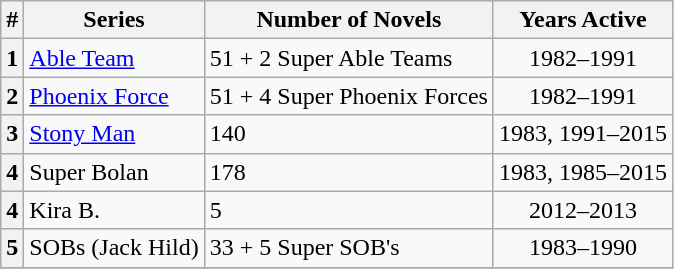<table class="wikitable plainrowheaders sortable" style="margin-right: 0;">
<tr>
<th scope="col">#</th>
<th scope="col">Series</th>
<th scope="col">Number of Novels</th>
<th scope="col">Years Active</th>
</tr>
<tr>
<th scope="row" style="text-align:center;"><strong>1</strong></th>
<td><a href='#'>Able Team</a></td>
<td>51 + 2 Super Able Teams</td>
<td style="text-align:center;">1982–1991</td>
</tr>
<tr>
<th scope="row" style="text-align:center;"><strong>2</strong></th>
<td><a href='#'>Phoenix Force</a></td>
<td>51 + 4 Super Phoenix Forces</td>
<td style="text-align:center;">1982–1991</td>
</tr>
<tr>
<th scope="row" style="text-align:center;"><strong>3</strong></th>
<td><a href='#'>Stony Man</a></td>
<td>140</td>
<td style="text-align:center;">1983, 1991–2015</td>
</tr>
<tr>
<th scope="row" style="text-align:center;"><strong>4</strong></th>
<td>Super Bolan</td>
<td>178</td>
<td style="text-align:center;">1983, 1985–2015</td>
</tr>
<tr>
<th scope="row" style="text-align:center;"><strong>4</strong></th>
<td>Kira B.</td>
<td>5</td>
<td style="text-align:center;">2012–2013</td>
</tr>
<tr>
<th scope="row" style="text-align:center;"><strong>5</strong></th>
<td>SOBs (Jack Hild)</td>
<td>33 + 5 Super SOB's</td>
<td style="text-align:center;">1983–1990</td>
</tr>
<tr>
</tr>
</table>
